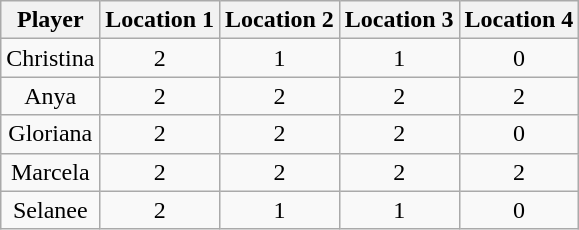<table class="wikitable" style="text-align:center;">
<tr>
<th>Player</th>
<th>Location 1</th>
<th>Location 2</th>
<th>Location 3</th>
<th>Location 4</th>
</tr>
<tr>
<td>Christina</td>
<td>2</td>
<td>1</td>
<td>1</td>
<td>0</td>
</tr>
<tr>
<td>Anya</td>
<td>2</td>
<td>2</td>
<td>2</td>
<td>2</td>
</tr>
<tr>
<td>Gloriana</td>
<td>2</td>
<td>2</td>
<td>2</td>
<td>0</td>
</tr>
<tr>
<td>Marcela</td>
<td>2</td>
<td>2</td>
<td>2</td>
<td>2</td>
</tr>
<tr>
<td>Selanee</td>
<td>2</td>
<td>1</td>
<td>1</td>
<td>0</td>
</tr>
</table>
